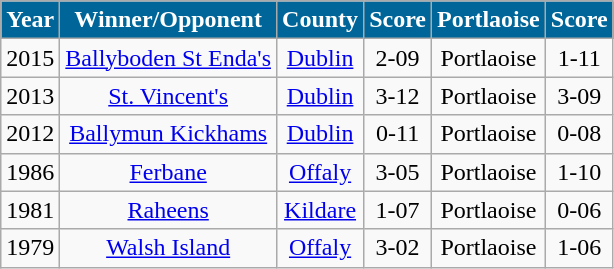<table class="wikitable" style="text-align:center;">
<tr>
<th style="background:#069;color:white">Year</th>
<th style="background:#069;color:white">Winner/Opponent</th>
<th style="background:#069;color:white">County</th>
<th style="background:#069;color:white">Score</th>
<th style="background:#069;color:white">Portlaoise</th>
<th style="background:#069;color:white">Score</th>
</tr>
<tr>
<td>2015</td>
<td><a href='#'>Ballyboden St Enda's</a></td>
<td><a href='#'>Dublin</a></td>
<td>2-09</td>
<td> Portlaoise</td>
<td>1-11</td>
</tr>
<tr>
<td>2013</td>
<td><a href='#'>St. Vincent's</a></td>
<td><a href='#'>Dublin</a></td>
<td>3-12</td>
<td> Portlaoise</td>
<td>3-09</td>
</tr>
<tr>
<td>2012</td>
<td><a href='#'>Ballymun Kickhams</a></td>
<td><a href='#'>Dublin</a></td>
<td>0-11</td>
<td> Portlaoise</td>
<td>0-08</td>
</tr>
<tr>
<td>1986</td>
<td><a href='#'>Ferbane</a></td>
<td><a href='#'>Offaly</a></td>
<td>3-05</td>
<td> Portlaoise</td>
<td>1-10</td>
</tr>
<tr>
<td>1981</td>
<td><a href='#'>Raheens</a></td>
<td><a href='#'>Kildare</a></td>
<td>1-07</td>
<td> Portlaoise</td>
<td>0-06</td>
</tr>
<tr>
<td>1979</td>
<td><a href='#'>Walsh Island</a></td>
<td><a href='#'>Offaly</a></td>
<td>3-02</td>
<td> Portlaoise</td>
<td>1-06</td>
</tr>
</table>
